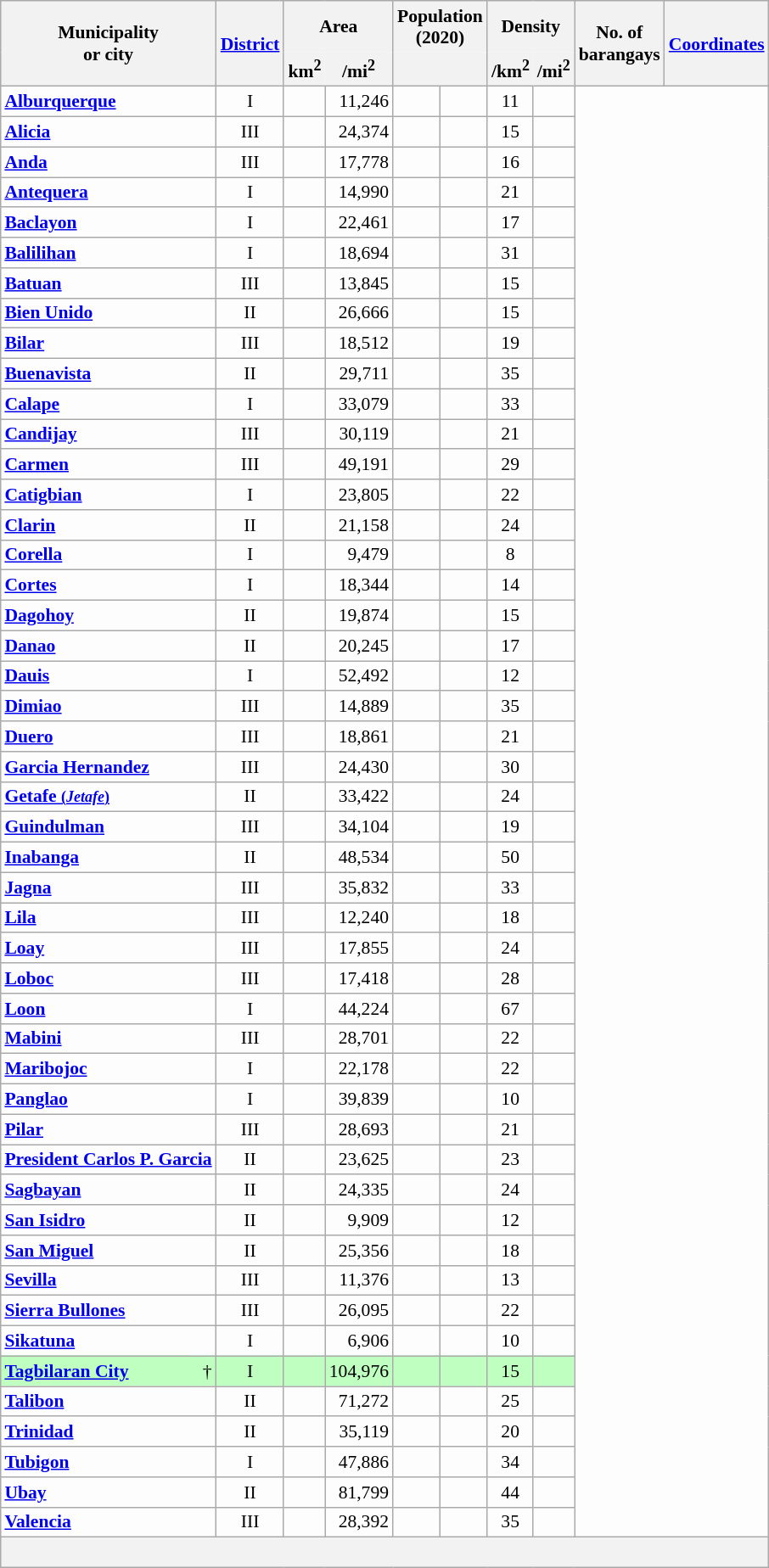<table class="wikitable sortable" style="margin:auto;table-layout:fixed;text-align:right;background-color:#FDFDFD;font-size:90%;">
<tr>
<th scope="col" rowspan=2 colspan=2>Municipality<br>or city</th>
<th scope="col" rowspan=2><a href='#'>District</a></th>
<th scope="col" style="border-bottom:none;" class="unsortable" colspan=2>Area</th>
<th scope="col" style="border-bottom:none;" colspan=2>Population<br>(2020)</th>
<th scope="col" style="border-bottom:none;" class="unsortable" colspan=2>Density</th>
<th scope="col" rowspan=2>No. of<br>barangays</th>
<th scope="col" rowspan=2><a href='#'>Coordinates</a></th>
</tr>
<tr>
<th scope="col" style="border-style:hidden hidden solid solid;">km<sup>2</sup></th>
<th scope="col" style="border-style:hidden solid solid hidden;" class="unsortable">/mi<sup>2</sup></th>
<th scope="col" style="border-style:hidden hidden solid solid;"></th>
<th scope="col" style="border-style:hidden solid solid hidden;" class="unsortable"></th>
<th scope="col" style="border-style:hidden hidden solid solid;">/km<sup>2</sup></th>
<th scope="col" style="border-style:hidden solid solid hidden;" class="unsortable">/mi<sup>2</sup></th>
</tr>
<tr>
<th scope="row" colspan=2 style="text-align:left;background-color:#FDFDFD;"><a href='#'>Alburquerque</a></th>
<td style="text-align:center;">I</td>
<td></td>
<td>11,246</td>
<td style="font-style:italic;"></td>
<td></td>
<td style="text-align:center;">11</td>
<td style="text-align:center;" data-sort-value="9.6102"></td>
</tr>
<tr>
<th scope="row" colspan=2 style="text-align:left;background-color:#FDFDFD;"><a href='#'>Alicia</a></th>
<td style="text-align:center;">III</td>
<td></td>
<td>24,374</td>
<td style="font-style:italic;"></td>
<td></td>
<td style="text-align:center;">15</td>
<td style="text-align:center;" data-sort-value="9.8985"></td>
</tr>
<tr>
<th scope="row" colspan=2 style="text-align:left;background-color:#FDFDFD;"><a href='#'>Anda</a></th>
<td style="text-align:center;">III</td>
<td></td>
<td>17,778</td>
<td style="font-style:italic;"></td>
<td></td>
<td style="text-align:center;">16</td>
<td style="text-align:center;" data-sort-value="9.7453"></td>
</tr>
<tr>
<th scope="row" colspan=2 style="text-align:left;background-color:#FDFDFD;"><a href='#'>Antequera</a></th>
<td style="text-align:center;">I</td>
<td></td>
<td>14,990</td>
<td style="font-style:italic;"></td>
<td></td>
<td style="text-align:center;">21</td>
<td style="text-align:center;" data-sort-value="9.7810"></td>
</tr>
<tr>
<th scope="row" colspan=2 style="text-align:left;background-color:#FDFDFD;"><a href='#'>Baclayon</a></th>
<td style="text-align:center;">I</td>
<td></td>
<td>22,461</td>
<td style="font-style:italic;"></td>
<td></td>
<td style="text-align:center;">17</td>
<td style="text-align:center;" data-sort-value="9.6224"></td>
</tr>
<tr>
<th scope="row" colspan=2 style="text-align:left;background-color:#FDFDFD;"><a href='#'>Balilihan</a></th>
<td style="text-align:center;">I</td>
<td></td>
<td>18,694</td>
<td style="font-style:italic;"></td>
<td></td>
<td style="text-align:center;">31</td>
<td style="text-align:center;" data-sort-value="9.7562"></td>
</tr>
<tr>
<th scope="row" colspan=2 style="text-align:left;background-color:#FDFDFD;"><a href='#'>Batuan</a></th>
<td style="text-align:center;">III</td>
<td></td>
<td>13,845</td>
<td style="font-style:italic;"></td>
<td></td>
<td style="text-align:center;">15</td>
<td style="text-align:center;" data-sort-value="9.7840"></td>
</tr>
<tr>
<th scope="row" colspan=2 style="text-align:left;background-color:#FDFDFD;"><a href='#'>Bien Unido</a></th>
<td style="text-align:center;">II</td>
<td></td>
<td>26,666</td>
<td style="font-style:italic;"></td>
<td></td>
<td style="text-align:center;">15</td>
<td style="text-align:center;" data-sort-value="10.1377"></td>
</tr>
<tr>
<th scope="row" colspan=2 style="text-align:left;background-color:#FDFDFD;"><a href='#'>Bilar</a></th>
<td style="text-align:center;">III</td>
<td></td>
<td>18,512</td>
<td style="font-style:italic;"></td>
<td></td>
<td style="text-align:center;">19</td>
<td style="text-align:center;" data-sort-value="9.7069"></td>
</tr>
<tr>
<th scope="row" colspan=2 style="text-align:left;background-color:#FDFDFD;"><a href='#'>Buenavista</a></th>
<td style="text-align:center;">II</td>
<td></td>
<td>29,711</td>
<td style="font-style:italic;"></td>
<td></td>
<td style="text-align:center;">35</td>
<td style="text-align:center;" data-sort-value="10.0816"></td>
</tr>
<tr>
<th scope="row" colspan=2 style="text-align:left;background-color:#FDFDFD;"><a href='#'>Calape</a></th>
<td style="text-align:center;">I</td>
<td></td>
<td>33,079</td>
<td style="font-style:italic;"></td>
<td></td>
<td style="text-align:center;">33</td>
<td style="text-align:center;" data-sort-value="9.8905"></td>
</tr>
<tr>
<th scope="row" colspan=2 style="text-align:left;background-color:#FDFDFD;"><a href='#'>Candijay</a></th>
<td style="text-align:center;">III</td>
<td></td>
<td>30,119</td>
<td style="font-style:italic;"></td>
<td></td>
<td style="text-align:center;">21</td>
<td style="text-align:center;" data-sort-value="9.8172"></td>
</tr>
<tr>
<th scope="row" colspan=2 style="text-align:left;background-color:#FDFDFD;"><a href='#'>Carmen</a></th>
<td style="text-align:center;">III</td>
<td></td>
<td>49,191</td>
<td style="font-style:italic;"></td>
<td></td>
<td style="text-align:center;">29</td>
<td style="text-align:center;" data-sort-value="9.8246"></td>
</tr>
<tr>
<th scope="row" colspan=2 style="text-align:left;background-color:#FDFDFD;"><a href='#'>Catigbian</a></th>
<td style="text-align:center;">I</td>
<td></td>
<td>23,805</td>
<td style="font-style:italic;"></td>
<td></td>
<td style="text-align:center;">22</td>
<td style="text-align:center;" data-sort-value="9.8508"></td>
</tr>
<tr>
<th scope="row" colspan=2 style="text-align:left;background-color:#FDFDFD;"><a href='#'>Clarin</a></th>
<td style="text-align:center;">II</td>
<td></td>
<td>21,158</td>
<td style="font-style:italic;"></td>
<td></td>
<td style="text-align:center;">24</td>
<td style="text-align:center;" data-sort-value="9.9626"></td>
</tr>
<tr>
<th scope="row" colspan=2 style="text-align:left;background-color:#FDFDFD;"><a href='#'>Corella</a></th>
<td style="text-align:center;">I</td>
<td></td>
<td>9,479</td>
<td style="font-style:italic;"></td>
<td></td>
<td style="text-align:center;">8</td>
<td style="text-align:center;" data-sort-value="9.6873"></td>
</tr>
<tr>
<th scope="row" colspan=2 style="text-align:left;background-color:#FDFDFD;"><a href='#'>Cortes</a></th>
<td style="text-align:center;">I</td>
<td></td>
<td>18,344</td>
<td style="font-style:italic;"></td>
<td></td>
<td style="text-align:center;">14</td>
<td style="text-align:center;" data-sort-value="9.7224"></td>
</tr>
<tr>
<th scope="row" colspan=2 style="text-align:left;background-color:#FDFDFD;"><a href='#'>Dagohoy</a></th>
<td style="text-align:center;">II</td>
<td></td>
<td>19,874</td>
<td style="font-style:italic;"></td>
<td></td>
<td style="text-align:center;">15</td>
<td style="text-align:center;" data-sort-value="9.9363"></td>
</tr>
<tr>
<th scope="row" colspan=2 style="text-align:left;background-color:#FDFDFD;"><a href='#'>Danao</a></th>
<td style="text-align:center;">II</td>
<td></td>
<td>20,245</td>
<td style="font-style:italic;"></td>
<td></td>
<td style="text-align:center;">17</td>
<td style="text-align:center;" data-sort-value="9.9448"></td>
</tr>
<tr>
<th scope="row" colspan=2 style="text-align:left;background-color:#FDFDFD;"><a href='#'>Dauis</a></th>
<td style="text-align:center;">I</td>
<td></td>
<td>52,492</td>
<td style="font-style:italic;"></td>
<td></td>
<td style="text-align:center;">12</td>
<td style="text-align:center;" data-sort-value="9.6239"></td>
</tr>
<tr>
<th scope="row" colspan=2 style="text-align:left;background-color:#FDFDFD;"><a href='#'>Dimiao</a></th>
<td style="text-align:center;">III</td>
<td></td>
<td>14,889</td>
<td style="font-style:italic;"></td>
<td></td>
<td style="text-align:center;">35</td>
<td style="text-align:center;" data-sort-value="9.6058"></td>
</tr>
<tr>
<th scope="row" colspan=2 style="text-align:left;background-color:#FDFDFD;"><a href='#'>Duero</a></th>
<td style="text-align:center;">III</td>
<td></td>
<td>18,861</td>
<td style="font-style:italic;"></td>
<td></td>
<td style="text-align:center;">21</td>
<td style="text-align:center;" data-sort-value="9.7062"></td>
</tr>
<tr>
<th scope="row" colspan=2 style="text-align:left;background-color:#FDFDFD;"><a href='#'>Garcia Hernandez</a></th>
<td style="text-align:center;">III</td>
<td></td>
<td>24,430</td>
<td style="font-style:italic;"></td>
<td></td>
<td style="text-align:center;">30</td>
<td style="text-align:center;" data-sort-value="9.6136"></td>
</tr>
<tr>
<th scope="row" colspan=2 style="text-align:left;background-color:#FDFDFD;"><a href='#'>Getafe <small>(<em>Jetafe</em>)</small></a></th>
<td style="text-align:center;">II</td>
<td></td>
<td>33,422</td>
<td style="font-style:italic;"></td>
<td></td>
<td style="text-align:center;">24</td>
<td style="text-align:center;" data-sort-value="10.1496"></td>
</tr>
<tr>
<th scope="row" colspan=2 style="text-align:left;background-color:#FDFDFD;"><a href='#'>Guindulman</a></th>
<td style="text-align:center;">III</td>
<td></td>
<td>34,104</td>
<td style="font-style:italic;"></td>
<td></td>
<td style="text-align:center;">19</td>
<td style="text-align:center;" data-sort-value="9.7618"></td>
</tr>
<tr>
<th scope="row" colspan=2 style="text-align:left;background-color:#FDFDFD;"><a href='#'>Inabanga</a></th>
<td style="text-align:center;">II</td>
<td></td>
<td>48,534</td>
<td style="font-style:italic;"></td>
<td></td>
<td style="text-align:center;">50</td>
<td style="text-align:center;" data-sort-value="10.0322"></td>
</tr>
<tr>
<th scope="row" colspan=2 style="text-align:left;background-color:#FDFDFD;"><a href='#'>Jagna</a></th>
<td style="text-align:center;">III</td>
<td></td>
<td>35,832</td>
<td style="font-style:italic;"></td>
<td></td>
<td style="text-align:center;">33</td>
<td style="text-align:center;" data-sort-value="9.6501"></td>
</tr>
<tr>
<th scope="row" colspan=2 style="text-align:left;background-color:#FDFDFD;"><a href='#'>Lila</a></th>
<td style="text-align:center;">III</td>
<td></td>
<td>12,240</td>
<td style="font-style:italic;"></td>
<td></td>
<td style="text-align:center;">18</td>
<td style="text-align:center;" data-sort-value="9.5906"></td>
</tr>
<tr>
<th scope="row" colspan=2 style="text-align:left;background-color:#FDFDFD;"><a href='#'>Loay</a></th>
<td style="text-align:center;">III</td>
<td></td>
<td>17,855</td>
<td style="font-style:italic;"></td>
<td></td>
<td style="text-align:center;">24</td>
<td style="text-align:center;" data-sort-value="9.6001"></td>
</tr>
<tr>
<th scope="row" colspan=2 style="text-align:left;background-color:#FDFDFD;"><a href='#'>Loboc</a></th>
<td style="text-align:center;">III</td>
<td></td>
<td>17,418</td>
<td style="font-style:italic;"></td>
<td></td>
<td style="text-align:center;">28</td>
<td style="text-align:center;" data-sort-value="9.6364"></td>
</tr>
<tr>
<th scope="row" colspan=2 style="text-align:left;background-color:#FDFDFD;"><a href='#'>Loon</a></th>
<td style="text-align:center;">I</td>
<td></td>
<td>44,224</td>
<td style="font-style:italic;"></td>
<td></td>
<td style="text-align:center;">67</td>
<td style="text-align:center;" data-sort-value="9.7989"></td>
</tr>
<tr>
<th scope="row" colspan=2 style="text-align:left;background-color:#FDFDFD;"><a href='#'>Mabini</a></th>
<td style="text-align:center;">III</td>
<td></td>
<td>28,701</td>
<td style="font-style:italic;"></td>
<td></td>
<td style="text-align:center;">22</td>
<td style="text-align:center;" data-sort-value="9.8651"></td>
</tr>
<tr>
<th scope="row" colspan=2 style="text-align:left;background-color:#FDFDFD;"><a href='#'>Maribojoc</a></th>
<td style="text-align:center;">I</td>
<td></td>
<td>22,178</td>
<td style="font-style:italic;"></td>
<td></td>
<td style="text-align:center;">22</td>
<td style="text-align:center;" data-sort-value="9.7409"></td>
</tr>
<tr>
<th scope="row" colspan=2 style="text-align:left;background-color:#FDFDFD;"><a href='#'>Panglao</a></th>
<td style="text-align:center;">I</td>
<td></td>
<td>39,839</td>
<td style="font-style:italic;"></td>
<td></td>
<td style="text-align:center;">10</td>
<td style="text-align:center;" data-sort-value="9.5795"></td>
</tr>
<tr>
<th scope="row" colspan=2 style="text-align:left;background-color:#FDFDFD;"><a href='#'>Pilar</a></th>
<td style="text-align:center;">III</td>
<td></td>
<td>28,693</td>
<td style="font-style:italic;"></td>
<td></td>
<td style="text-align:center;">21</td>
<td style="text-align:center;" data-sort-value="9.8540"></td>
</tr>
<tr>
<th scope="row" colspan=2 style="text-align:left;background-color:#FDFDFD;"><a href='#'>President Carlos P. Garcia</a></th>
<td style="text-align:center;">II</td>
<td></td>
<td>23,625</td>
<td style="font-style:italic;"></td>
<td></td>
<td style="text-align:center;">23</td>
<td style="text-align:center;" data-sort-value="10.1207"></td>
</tr>
<tr>
<th scope="row" colspan=2 style="text-align:left;background-color:#FDFDFD;"><a href='#'>Sagbayan</a></th>
<td style="text-align:center;">II</td>
<td></td>
<td>24,335</td>
<td style="font-style:italic;"></td>
<td></td>
<td style="text-align:center;">24</td>
<td style="text-align:center;" data-sort-value="9.9131"></td>
</tr>
<tr>
<th scope="row" colspan=2 style="text-align:left;background-color:#FDFDFD;"><a href='#'>San Isidro</a></th>
<td style="text-align:center;">II</td>
<td></td>
<td>9,909</td>
<td style="font-style:italic;"></td>
<td></td>
<td style="text-align:center;">12</td>
<td style="text-align:center;" data-sort-value="9.8591"></td>
</tr>
<tr>
<th scope="row" colspan=2 style="text-align:left;background-color:#FDFDFD;"><a href='#'>San Miguel</a></th>
<td style="text-align:center;">II</td>
<td></td>
<td>25,356</td>
<td style="font-style:italic;"></td>
<td></td>
<td style="text-align:center;">18</td>
<td style="text-align:center;" data-sort-value="9.9863"></td>
</tr>
<tr>
<th scope="row" colspan=2 style="text-align:left;background-color:#FDFDFD;"><a href='#'>Sevilla</a></th>
<td style="text-align:center;">III</td>
<td></td>
<td>11,376</td>
<td style="font-style:italic;"></td>
<td></td>
<td style="text-align:center;">13</td>
<td style="text-align:center;" data-sort-value="9.7032"></td>
</tr>
<tr>
<th scope="row" colspan=2 style="text-align:left;background-color:#FDFDFD;"><a href='#'>Sierra Bullones</a></th>
<td style="text-align:center;">III</td>
<td></td>
<td>26,095</td>
<td style="font-style:italic;"></td>
<td></td>
<td style="text-align:center;">22</td>
<td style="text-align:center;" data-sort-value="9.8077"></td>
</tr>
<tr>
<th scope="row" colspan=2 style="text-align:left;background-color:#FDFDFD;"><a href='#'>Sikatuna</a></th>
<td style="text-align:center;">I</td>
<td></td>
<td>6,906</td>
<td style="font-style:italic;"></td>
<td></td>
<td style="text-align:center;">10</td>
<td style="text-align:center;" data-sort-value="9.6878"></td>
</tr>
<tr style="background-color:#BFFFBF;">
<th scope="row" style="text-align:left;background-color:#BFFFBF;border-right:0;"><a href='#'>Tagbilaran City</a></th>
<td style="text-align:right;border-left:0;">†</td>
<td style="text-align:center;">I</td>
<td></td>
<td>104,976</td>
<td style="font-style:italic;"></td>
<td></td>
<td style="text-align:center;">15</td>
<td style="text-align:center;" data-sort-value="9.6405"></td>
</tr>
<tr>
<th scope="row" colspan=2 style="text-align:left;background-color:#FDFDFD;"><a href='#'>Talibon</a></th>
<td style="text-align:center;">II</td>
<td></td>
<td>71,272</td>
<td style="font-style:italic;"></td>
<td></td>
<td style="text-align:center;">25</td>
<td style="text-align:center;" data-sort-value="10.1491"></td>
</tr>
<tr>
<th scope="row" colspan=2 style="text-align:left;background-color:#FDFDFD;"><a href='#'>Trinidad</a></th>
<td style="text-align:center;">II</td>
<td></td>
<td>35,119</td>
<td style="font-style:italic;"></td>
<td></td>
<td style="text-align:center;">20</td>
<td style="text-align:center;" data-sort-value="10.0773"></td>
</tr>
<tr>
<th scope="row" colspan=2 style="text-align:left;background-color:#FDFDFD;"><a href='#'>Tubigon</a></th>
<td style="text-align:center;">I</td>
<td></td>
<td>47,886</td>
<td style="font-style:italic;"></td>
<td></td>
<td style="text-align:center;">34</td>
<td style="text-align:center;" data-sort-value="9.9515"></td>
</tr>
<tr>
<th scope="row" colspan=2 style="text-align:left;background-color:#FDFDFD;"><a href='#'>Ubay</a></th>
<td style="text-align:center;">II</td>
<td></td>
<td>81,799</td>
<td style="font-style:italic;"></td>
<td></td>
<td style="text-align:center;">44</td>
<td style="text-align:center;" data-sort-value="10.0580"></td>
</tr>
<tr>
<th scope="row" colspan=2 style="text-align:left;background-color:#FDFDFD;"><a href='#'>Valencia</a></th>
<td style="text-align:center;">III</td>
<td></td>
<td>28,392</td>
<td style="font-style:italic;"></td>
<td></td>
<td style="text-align:center;">35</td>
<td style="text-align:center;" data-sort-value="9.6091"></td>
</tr>
<tr class="sortbottom" style="background-color:#F2F2F2;">
<td colspan="11"><br></td>
</tr>
</table>
